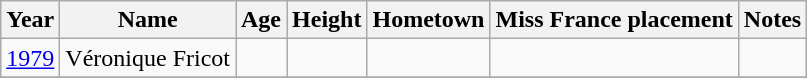<table class="wikitable sortable">
<tr>
<th>Year</th>
<th>Name</th>
<th>Age</th>
<th>Height</th>
<th>Hometown</th>
<th>Miss France placement</th>
<th>Notes</th>
</tr>
<tr>
<td><a href='#'>1979</a></td>
<td>Véronique Fricot</td>
<td></td>
<td></td>
<td></td>
<td></td>
<td></td>
</tr>
<tr>
</tr>
</table>
